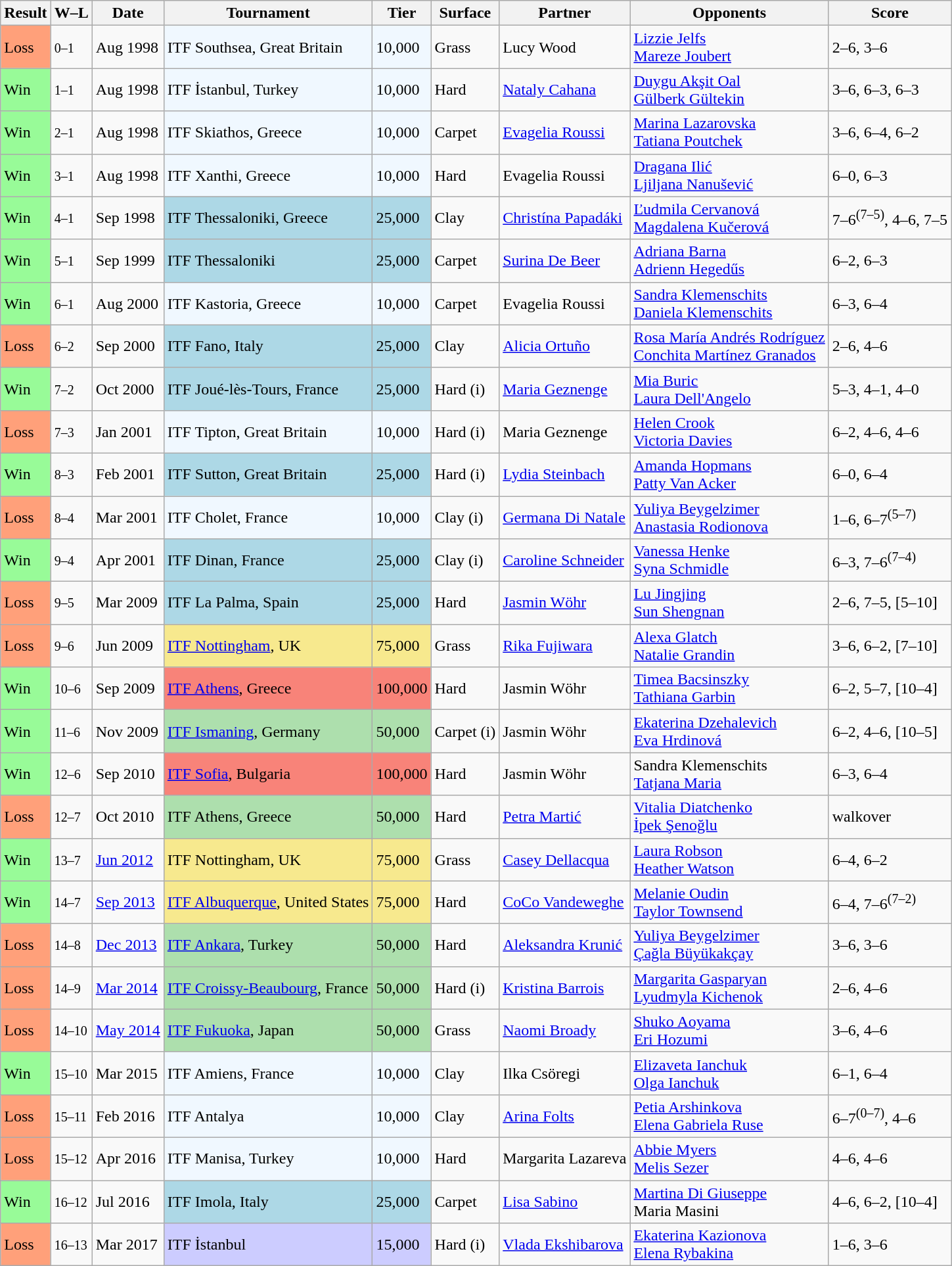<table class="sortable wikitable">
<tr>
<th>Result</th>
<th class="unsortable">W–L</th>
<th>Date</th>
<th>Tournament</th>
<th>Tier</th>
<th>Surface</th>
<th>Partner</th>
<th>Opponents</th>
<th class="unsortable">Score</th>
</tr>
<tr>
<td bgcolor="FFA07A">Loss</td>
<td><small>0–1</small></td>
<td>Aug 1998</td>
<td bgcolor="#f0f8ff">ITF Southsea, Great Britain</td>
<td bgcolor="#f0f8ff">10,000</td>
<td>Grass</td>
<td> Lucy Wood</td>
<td> <a href='#'>Lizzie Jelfs</a> <br>  <a href='#'>Mareze Joubert</a></td>
<td>2–6, 3–6</td>
</tr>
<tr>
<td bgcolor="98FB98">Win</td>
<td><small>1–1</small></td>
<td>Aug 1998</td>
<td bgcolor="#f0f8ff">ITF İstanbul, Turkey</td>
<td bgcolor="#f0f8ff">10,000</td>
<td>Hard</td>
<td> <a href='#'>Nataly Cahana</a></td>
<td> <a href='#'>Duygu Akşit Oal</a> <br>  <a href='#'>Gülberk Gültekin</a></td>
<td>3–6, 6–3, 6–3</td>
</tr>
<tr>
<td bgcolor="98FB98">Win</td>
<td><small>2–1</small></td>
<td>Aug 1998</td>
<td bgcolor="#f0f8ff">ITF Skiathos, Greece</td>
<td bgcolor="#f0f8ff">10,000</td>
<td>Carpet</td>
<td> <a href='#'>Evagelia Roussi</a></td>
<td> <a href='#'>Marina Lazarovska</a> <br>  <a href='#'>Tatiana Poutchek</a></td>
<td>3–6, 6–4, 6–2</td>
</tr>
<tr>
<td bgcolor="98FB98">Win</td>
<td><small>3–1</small></td>
<td>Aug 1998</td>
<td bgcolor="#f0f8ff">ITF Xanthi, Greece</td>
<td bgcolor="#f0f8ff">10,000</td>
<td>Hard</td>
<td> Evagelia Roussi</td>
<td> <a href='#'>Dragana Ilić</a> <br>  <a href='#'>Ljiljana Nanušević</a></td>
<td>6–0, 6–3</td>
</tr>
<tr>
<td bgcolor="98FB98">Win</td>
<td><small>4–1</small></td>
<td>Sep 1998</td>
<td bgcolor="lightblue">ITF Thessaloniki, Greece</td>
<td bgcolor="lightblue">25,000</td>
<td>Clay</td>
<td> <a href='#'>Christína Papadáki</a></td>
<td> <a href='#'>Ľudmila Cervanová</a> <br>  <a href='#'>Magdalena Kučerová</a></td>
<td>7–6<sup>(7–5)</sup>, 4–6, 7–5</td>
</tr>
<tr>
<td bgcolor="98FB98">Win</td>
<td><small>5–1</small></td>
<td>Sep 1999</td>
<td bgcolor="lightblue">ITF Thessaloniki</td>
<td bgcolor="lightblue">25,000</td>
<td>Carpet</td>
<td> <a href='#'>Surina De Beer</a></td>
<td> <a href='#'>Adriana Barna</a> <br>  <a href='#'>Adrienn Hegedűs</a></td>
<td>6–2, 6–3</td>
</tr>
<tr>
<td bgcolor="98FB98">Win</td>
<td><small>6–1</small></td>
<td>Aug 2000</td>
<td bgcolor="#f0f8ff">ITF Kastoria, Greece</td>
<td bgcolor="#f0f8ff">10,000</td>
<td>Carpet</td>
<td> Evagelia Roussi</td>
<td> <a href='#'>Sandra Klemenschits</a> <br>  <a href='#'>Daniela Klemenschits</a></td>
<td>6–3, 6–4</td>
</tr>
<tr>
<td bgcolor="FFA07A">Loss</td>
<td><small>6–2</small></td>
<td>Sep 2000</td>
<td bgcolor="lightblue">ITF Fano, Italy</td>
<td bgcolor="lightblue">25,000</td>
<td>Clay</td>
<td> <a href='#'>Alicia Ortuño</a></td>
<td> <a href='#'>Rosa María Andrés Rodríguez</a> <br>  <a href='#'>Conchita Martínez Granados</a></td>
<td>2–6, 4–6</td>
</tr>
<tr>
<td bgcolor="98FB98">Win</td>
<td><small>7–2</small></td>
<td>Oct 2000</td>
<td bgcolor="lightblue">ITF Joué-lès-Tours, France</td>
<td bgcolor="lightblue">25,000</td>
<td>Hard (i)</td>
<td> <a href='#'>Maria Geznenge</a></td>
<td> <a href='#'>Mia Buric</a> <br>  <a href='#'>Laura Dell'Angelo</a></td>
<td>5–3, 4–1, 4–0</td>
</tr>
<tr>
<td bgcolor="FFA07A">Loss</td>
<td><small>7–3</small></td>
<td>Jan 2001</td>
<td bgcolor="#f0f8ff">ITF Tipton, Great Britain</td>
<td bgcolor="#f0f8ff">10,000</td>
<td>Hard (i)</td>
<td> Maria Geznenge</td>
<td> <a href='#'>Helen Crook</a> <br>  <a href='#'>Victoria Davies</a></td>
<td>6–2, 4–6, 4–6</td>
</tr>
<tr>
<td bgcolor="98FB98">Win</td>
<td><small>8–3</small></td>
<td>Feb 2001</td>
<td bgcolor="lightblue">ITF Sutton, Great Britain</td>
<td bgcolor="lightblue">25,000</td>
<td>Hard (i)</td>
<td> <a href='#'>Lydia Steinbach</a></td>
<td> <a href='#'>Amanda Hopmans</a> <br>  <a href='#'>Patty Van Acker</a></td>
<td>6–0, 6–4</td>
</tr>
<tr>
<td bgcolor="FFA07A">Loss</td>
<td><small>8–4</small></td>
<td>Mar 2001</td>
<td bgcolor="#f0f8ff">ITF Cholet, France</td>
<td bgcolor="#f0f8ff">10,000</td>
<td>Clay (i)</td>
<td> <a href='#'>Germana Di Natale</a></td>
<td> <a href='#'>Yuliya Beygelzimer</a> <br>  <a href='#'>Anastasia Rodionova</a></td>
<td>1–6, 6–7<sup>(5–7)</sup></td>
</tr>
<tr>
<td bgcolor="98FB98">Win</td>
<td><small>9–4</small></td>
<td>Apr 2001</td>
<td bgcolor="lightblue">ITF Dinan, France</td>
<td bgcolor="lightblue">25,000</td>
<td>Clay (i)</td>
<td> <a href='#'>Caroline Schneider</a></td>
<td> <a href='#'>Vanessa Henke</a> <br>  <a href='#'>Syna Schmidle</a></td>
<td>6–3, 7–6<sup>(7–4)</sup></td>
</tr>
<tr>
<td bgcolor="FFA07A">Loss</td>
<td><small>9–5</small></td>
<td>Mar 2009</td>
<td bgcolor="lightblue">ITF La Palma, Spain</td>
<td bgcolor="lightblue">25,000</td>
<td>Hard</td>
<td> <a href='#'>Jasmin Wöhr</a></td>
<td> <a href='#'>Lu Jingjing</a> <br>  <a href='#'>Sun Shengnan</a></td>
<td>2–6, 7–5, [5–10]</td>
</tr>
<tr>
<td bgcolor="FFA07A">Loss</td>
<td><small>9–6</small></td>
<td>Jun 2009</td>
<td bgcolor="#f7e98e"><a href='#'>ITF Nottingham</a>, UK</td>
<td bgcolor="#f7e98e">75,000</td>
<td>Grass</td>
<td> <a href='#'>Rika Fujiwara</a></td>
<td> <a href='#'>Alexa Glatch</a> <br>  <a href='#'>Natalie Grandin</a></td>
<td>3–6, 6–2, [7–10]</td>
</tr>
<tr>
<td bgcolor="98FB98">Win</td>
<td><small>10–6</small></td>
<td>Sep 2009</td>
<td bgcolor="#F88379"><a href='#'>ITF Athens</a>, Greece</td>
<td bgcolor="#F88379">100,000</td>
<td>Hard</td>
<td> Jasmin Wöhr</td>
<td> <a href='#'>Timea Bacsinszky</a> <br>  <a href='#'>Tathiana Garbin</a></td>
<td>6–2, 5–7, [10–4]</td>
</tr>
<tr>
<td bgcolor="98FB98">Win</td>
<td><small>11–6</small></td>
<td>Nov 2009</td>
<td bgcolor="#ADDFAD"><a href='#'>ITF Ismaning</a>, Germany</td>
<td bgcolor="#ADDFAD">50,000</td>
<td>Carpet (i)</td>
<td> Jasmin Wöhr</td>
<td> <a href='#'>Ekaterina Dzehalevich</a> <br>  <a href='#'>Eva Hrdinová</a></td>
<td>6–2, 4–6, [10–5]</td>
</tr>
<tr>
<td bgcolor="98FB98">Win</td>
<td><small>12–6</small></td>
<td>Sep 2010</td>
<td bgcolor="#F88379"><a href='#'>ITF Sofia</a>, Bulgaria</td>
<td bgcolor="#F88379">100,000</td>
<td>Hard</td>
<td> Jasmin Wöhr</td>
<td> Sandra Klemenschits <br>  <a href='#'>Tatjana Maria</a></td>
<td>6–3, 6–4</td>
</tr>
<tr>
<td bgcolor="FFA07A">Loss</td>
<td><small>12–7</small></td>
<td>Oct 2010</td>
<td bgcolor="#ADDFAD">ITF Athens, Greece</td>
<td bgcolor="#ADDFAD">50,000</td>
<td>Hard</td>
<td> <a href='#'>Petra Martić</a></td>
<td> <a href='#'>Vitalia Diatchenko</a> <br>  <a href='#'>İpek Şenoğlu</a></td>
<td>walkover</td>
</tr>
<tr>
<td bgcolor="98FB98">Win</td>
<td><small>13–7</small></td>
<td><a href='#'>Jun 2012</a></td>
<td bgcolor="#f7e98e">ITF Nottingham, UK</td>
<td bgcolor="#f7e98e">75,000</td>
<td>Grass</td>
<td> <a href='#'>Casey Dellacqua</a></td>
<td> <a href='#'>Laura Robson</a> <br>  <a href='#'>Heather Watson</a></td>
<td>6–4, 6–2</td>
</tr>
<tr>
<td bgcolor="98FB98">Win</td>
<td><small>14–7</small></td>
<td><a href='#'>Sep 2013</a></td>
<td bgcolor="#f7e98e"><a href='#'>ITF Albuquerque</a>, United States</td>
<td bgcolor="#f7e98e">75,000</td>
<td>Hard</td>
<td> <a href='#'>CoCo Vandeweghe</a></td>
<td> <a href='#'>Melanie Oudin</a> <br>  <a href='#'>Taylor Townsend</a></td>
<td>6–4, 7–6<sup>(7–2)</sup></td>
</tr>
<tr>
<td bgcolor="FFA07A">Loss</td>
<td><small>14–8</small></td>
<td><a href='#'>Dec 2013</a></td>
<td bgcolor="#ADDFAD"><a href='#'>ITF Ankara</a>, Turkey</td>
<td bgcolor="#ADDFAD">50,000</td>
<td>Hard</td>
<td> <a href='#'>Aleksandra Krunić</a></td>
<td> <a href='#'>Yuliya Beygelzimer</a> <br>  <a href='#'>Çağla Büyükakçay</a></td>
<td>3–6, 3–6</td>
</tr>
<tr>
<td bgcolor="FFA07A">Loss</td>
<td><small>14–9</small></td>
<td><a href='#'>Mar 2014</a></td>
<td bgcolor="#ADDFAD"><a href='#'>ITF Croissy-Beaubourg</a>, France</td>
<td bgcolor="#ADDFAD">50,000</td>
<td>Hard (i)</td>
<td> <a href='#'>Kristina Barrois</a></td>
<td> <a href='#'>Margarita Gasparyan</a> <br>  <a href='#'>Lyudmyla Kichenok</a></td>
<td>2–6, 4–6</td>
</tr>
<tr>
<td bgcolor="FFA07A">Loss</td>
<td><small>14–10</small></td>
<td><a href='#'>May 2014</a></td>
<td bgcolor="#ADDFAD"><a href='#'>ITF Fukuoka</a>, Japan</td>
<td bgcolor="#ADDFAD">50,000</td>
<td>Grass</td>
<td> <a href='#'>Naomi Broady</a></td>
<td> <a href='#'>Shuko Aoyama</a> <br>  <a href='#'>Eri Hozumi</a></td>
<td>3–6, 4–6</td>
</tr>
<tr>
<td bgcolor="98FB98">Win</td>
<td><small>15–10</small></td>
<td>Mar 2015</td>
<td bgcolor="#f0f8ff">ITF Amiens, France</td>
<td bgcolor="#f0f8ff">10,000</td>
<td>Clay</td>
<td> Ilka Csöregi</td>
<td> <a href='#'>Elizaveta Ianchuk</a> <br>  <a href='#'>Olga Ianchuk</a></td>
<td>6–1, 6–4</td>
</tr>
<tr>
<td bgcolor="FFA07A">Loss</td>
<td><small>15–11</small></td>
<td>Feb 2016</td>
<td bgcolor="#f0f8ff">ITF Antalya</td>
<td bgcolor="#f0f8ff">10,000</td>
<td>Clay</td>
<td> <a href='#'>Arina Folts</a></td>
<td> <a href='#'>Petia Arshinkova</a> <br>  <a href='#'>Elena Gabriela Ruse</a></td>
<td>6–7<sup>(0–7)</sup>, 4–6</td>
</tr>
<tr>
<td bgcolor="FFA07A">Loss</td>
<td><small>15–12</small></td>
<td>Apr 2016</td>
<td bgcolor="#f0f8ff">ITF Manisa, Turkey</td>
<td bgcolor="#f0f8ff">10,000</td>
<td>Hard</td>
<td> Margarita Lazareva</td>
<td> <a href='#'>Abbie Myers</a> <br>  <a href='#'>Melis Sezer</a></td>
<td>4–6, 4–6</td>
</tr>
<tr>
<td bgcolor="98FB98">Win</td>
<td><small>16–12</small></td>
<td>Jul 2016</td>
<td bgcolor="lightblue">ITF Imola, Italy</td>
<td bgcolor="lightblue">25,000</td>
<td>Carpet</td>
<td> <a href='#'>Lisa Sabino</a></td>
<td> <a href='#'>Martina Di Giuseppe</a> <br>  Maria Masini</td>
<td>4–6, 6–2, [10–4]</td>
</tr>
<tr>
<td bgcolor="FFA07A">Loss</td>
<td><small>16–13</small></td>
<td>Mar 2017</td>
<td bgcolor=#ccf>ITF İstanbul</td>
<td bgcolor=#ccf>15,000</td>
<td>Hard (i)</td>
<td> <a href='#'>Vlada Ekshibarova</a></td>
<td> <a href='#'>Ekaterina Kazionova</a> <br>  <a href='#'>Elena Rybakina</a></td>
<td>1–6, 3–6</td>
</tr>
</table>
